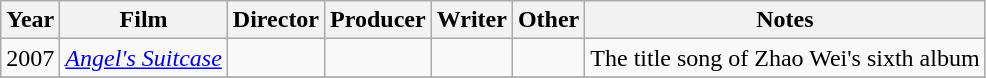<table class="wikitable sortable" style="text-align:center">
<tr>
<th>Year</th>
<th>Film</th>
<th>Director</th>
<th>Producer</th>
<th>Writer</th>
<th>Other</th>
<th>Notes</th>
</tr>
<tr>
<td>2007</td>
<td style="text-align:left"><em><a href='#'>Angel's Suitcase</a></em></td>
<td></td>
<td></td>
<td></td>
<td></td>
<td>The title song of Zhao Wei's sixth album</td>
</tr>
<tr>
</tr>
</table>
